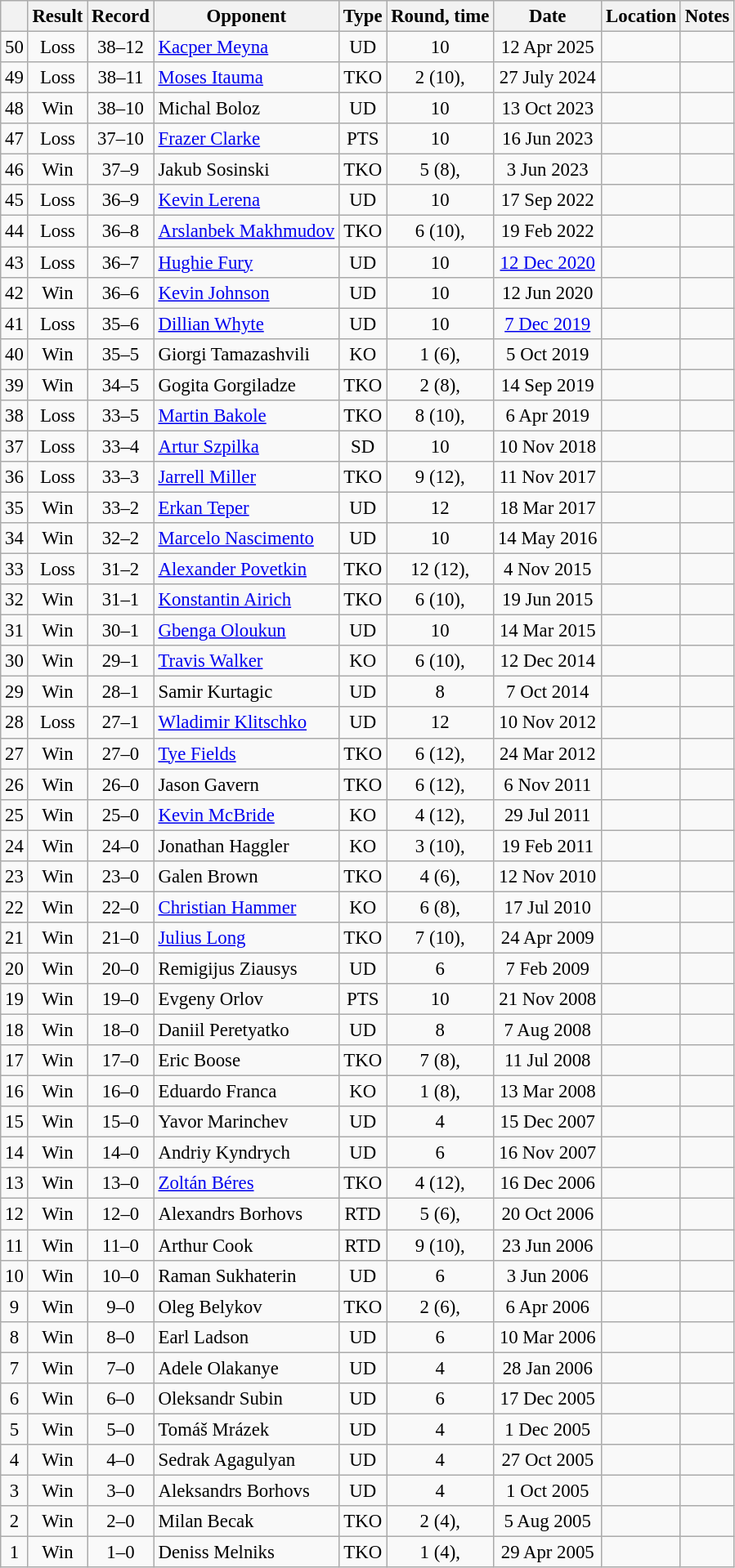<table class="wikitable" style="text-align:center; font-size:95%">
<tr>
<th></th>
<th>Result</th>
<th>Record</th>
<th>Opponent</th>
<th>Type</th>
<th>Round, time</th>
<th>Date</th>
<th>Location</th>
<th>Notes</th>
</tr>
<tr>
<td>50</td>
<td>Loss</td>
<td>38–12</td>
<td align=left><a href='#'>Kacper Meyna</a></td>
<td>UD</td>
<td>10</td>
<td>12 Apr 2025</td>
<td align=left></td>
<td align=left></td>
</tr>
<tr>
<td>49</td>
<td>Loss</td>
<td>38–11</td>
<td style="text-align:left;"><a href='#'>Moses Itauma</a></td>
<td>TKO</td>
<td>2 (10), </td>
<td>27 July 2024</td>
<td style="text-align:left;"></td>
<td style="text-align:left;"></td>
</tr>
<tr>
<td>48</td>
<td>Win</td>
<td>38–10</td>
<td style="text-align:left;">Michal Boloz</td>
<td>UD</td>
<td>10</td>
<td>13 Oct 2023</td>
<td style="text-align:left;"></td>
</tr>
<tr>
<td>47</td>
<td>Loss</td>
<td>37–10</td>
<td style="text-align:left;"><a href='#'>Frazer Clarke</a></td>
<td>PTS</td>
<td>10</td>
<td>16 Jun 2023</td>
<td style="text-align:left;"></td>
<td></td>
</tr>
<tr>
<td>46</td>
<td>Win</td>
<td>37–9</td>
<td style="text-align:left;">Jakub Sosinski</td>
<td>TKO</td>
<td>5 (8), </td>
<td>3 Jun 2023</td>
<td style="text-align:left;"></td>
<td></td>
</tr>
<tr>
<td>45</td>
<td>Loss</td>
<td>36–9</td>
<td style="text-align:left;"><a href='#'>Kevin Lerena</a></td>
<td>UD</td>
<td>10</td>
<td>17 Sep 2022</td>
<td style="text-align:left;"></td>
<td style="text-align:left;"></td>
</tr>
<tr>
<td>44</td>
<td>Loss</td>
<td>36–8</td>
<td style="text-align:left;"><a href='#'>Arslanbek Makhmudov</a></td>
<td>TKO</td>
<td>6 (10), </td>
<td>19 Feb 2022</td>
<td style="text-align:left;"></td>
<td></td>
</tr>
<tr>
<td>43</td>
<td>Loss</td>
<td>36–7</td>
<td style="text-align:left;"><a href='#'>Hughie Fury</a></td>
<td>UD</td>
<td>10</td>
<td><a href='#'>12 Dec 2020</a></td>
<td style="text-align:left;"></td>
<td></td>
</tr>
<tr>
<td>42</td>
<td>Win</td>
<td>36–6</td>
<td style="text-align:left;"><a href='#'>Kevin Johnson</a></td>
<td>UD</td>
<td>10</td>
<td>12 Jun 2020</td>
<td style="text-align:left;"></td>
<td style="text-align:left;"></td>
</tr>
<tr>
<td>41</td>
<td>Loss</td>
<td>35–6</td>
<td style="text-align:left;"><a href='#'>Dillian Whyte</a></td>
<td>UD</td>
<td>10</td>
<td><a href='#'>7 Dec 2019</a></td>
<td style="text-align:left;"></td>
<td></td>
</tr>
<tr>
<td>40</td>
<td>Win</td>
<td>35–5</td>
<td style="text-align:left;">Giorgi Tamazashvili</td>
<td>KO</td>
<td>1 (6), </td>
<td>5 Oct 2019</td>
<td style="text-align:left;"></td>
<td></td>
</tr>
<tr>
<td>39</td>
<td>Win</td>
<td>34–5</td>
<td style="text-align:left;">Gogita Gorgiladze</td>
<td>TKO</td>
<td>2 (8), </td>
<td>14 Sep 2019</td>
<td style="text-align:left;"></td>
<td></td>
</tr>
<tr>
<td>38</td>
<td>Loss</td>
<td>33–5</td>
<td style="text-align:left;"><a href='#'>Martin Bakole</a></td>
<td>TKO</td>
<td>8 (10), </td>
<td>6 Apr 2019</td>
<td style="text-align:left;"></td>
<td style="text-align:left;"></td>
</tr>
<tr>
<td>37</td>
<td>Loss</td>
<td>33–4</td>
<td style="text-align:left;"><a href='#'>Artur Szpilka</a></td>
<td>SD</td>
<td>10</td>
<td>10 Nov 2018</td>
<td style="text-align:left;"></td>
<td></td>
</tr>
<tr>
<td>36</td>
<td>Loss</td>
<td>33–3</td>
<td style="text-align:left;"><a href='#'>Jarrell Miller</a></td>
<td>TKO</td>
<td>9 (12), </td>
<td>11 Nov 2017</td>
<td style="text-align:left;"></td>
<td></td>
</tr>
<tr>
<td>35</td>
<td>Win</td>
<td>33–2</td>
<td style="text-align:left;"><a href='#'>Erkan Teper</a></td>
<td>UD</td>
<td>12</td>
<td>18 Mar 2017</td>
<td style="text-align:left;"></td>
<td style="text-align:left;"></td>
</tr>
<tr>
<td>34</td>
<td>Win</td>
<td>32–2</td>
<td style="text-align:left;"><a href='#'>Marcelo Nascimento</a></td>
<td>UD</td>
<td>10</td>
<td>14 May 2016</td>
<td style="text-align:left;"></td>
<td></td>
</tr>
<tr>
<td>33</td>
<td>Loss</td>
<td>31–2</td>
<td style="text-align:left;"><a href='#'>Alexander Povetkin</a></td>
<td>TKO</td>
<td>12 (12), </td>
<td>4 Nov 2015</td>
<td style="text-align:left;"></td>
<td style="text-align:left;"></td>
</tr>
<tr>
<td>32</td>
<td>Win</td>
<td>31–1</td>
<td style="text-align:left;"><a href='#'>Konstantin Airich</a></td>
<td>TKO</td>
<td>6 (10), </td>
<td>19 Jun 2015</td>
<td style="text-align:left;"></td>
<td></td>
</tr>
<tr>
<td>31</td>
<td>Win</td>
<td>30–1</td>
<td style="text-align:left;"><a href='#'>Gbenga Oloukun</a></td>
<td>UD</td>
<td>10</td>
<td>14 Mar 2015</td>
<td style="text-align:left;"></td>
<td></td>
</tr>
<tr>
<td>30</td>
<td>Win</td>
<td>29–1</td>
<td style="text-align:left;"><a href='#'>Travis Walker</a></td>
<td>KO</td>
<td>6 (10), </td>
<td>12 Dec 2014</td>
<td style="text-align:left;"></td>
<td></td>
</tr>
<tr>
<td>29</td>
<td>Win</td>
<td>28–1</td>
<td style="text-align:left;">Samir Kurtagic</td>
<td>UD</td>
<td>8</td>
<td>7 Oct 2014</td>
<td style="text-align:left;"></td>
<td></td>
</tr>
<tr>
<td>28</td>
<td>Loss</td>
<td>27–1</td>
<td style="text-align:left;"><a href='#'>Wladimir Klitschko</a></td>
<td>UD</td>
<td>12</td>
<td>10 Nov 2012</td>
<td style="text-align:left;"></td>
<td style="text-align:left;"></td>
</tr>
<tr>
<td>27</td>
<td>Win</td>
<td>27–0</td>
<td style="text-align:left;"><a href='#'>Tye Fields</a></td>
<td>TKO</td>
<td>6 (12), </td>
<td>24 Mar 2012</td>
<td style="text-align:left;"></td>
<td style="text-align:left;"></td>
</tr>
<tr>
<td>26</td>
<td>Win</td>
<td>26–0</td>
<td style="text-align:left;">Jason Gavern</td>
<td>TKO</td>
<td>6 (12), </td>
<td>6 Nov 2011</td>
<td style="text-align:left;"></td>
<td style="text-align:left;"></td>
</tr>
<tr>
<td>25</td>
<td>Win</td>
<td>25–0</td>
<td style="text-align:left;"><a href='#'>Kevin McBride</a></td>
<td>KO</td>
<td>4 (12), </td>
<td>29 Jul 2011</td>
<td style="text-align:left;"></td>
<td style="text-align:left;"></td>
</tr>
<tr>
<td>24</td>
<td>Win</td>
<td>24–0</td>
<td style="text-align:left;">Jonathan Haggler</td>
<td>KO</td>
<td>3 (10), </td>
<td>19 Feb 2011</td>
<td style="text-align:left;"></td>
<td style="text-align:left;"></td>
</tr>
<tr>
<td>23</td>
<td>Win</td>
<td>23–0</td>
<td style="text-align:left;">Galen Brown</td>
<td>TKO</td>
<td>4 (6), </td>
<td>12 Nov 2010</td>
<td style="text-align:left;"></td>
<td></td>
</tr>
<tr>
<td>22</td>
<td>Win</td>
<td>22–0</td>
<td style="text-align:left;"><a href='#'>Christian Hammer</a></td>
<td>KO</td>
<td>6 (8), </td>
<td>17 Jul 2010</td>
<td style="text-align:left;"></td>
<td></td>
</tr>
<tr>
<td>21</td>
<td>Win</td>
<td>21–0</td>
<td style="text-align:left;"><a href='#'>Julius Long</a></td>
<td>TKO</td>
<td>7 (10), </td>
<td>24 Apr 2009</td>
<td style="text-align:left;"></td>
<td></td>
</tr>
<tr>
<td>20</td>
<td>Win</td>
<td>20–0</td>
<td style="text-align:left;">Remigijus Ziausys</td>
<td>UD</td>
<td>6</td>
<td>7 Feb 2009</td>
<td style="text-align:left;"></td>
<td></td>
</tr>
<tr>
<td>19</td>
<td>Win</td>
<td>19–0</td>
<td style="text-align:left;">Evgeny Orlov</td>
<td>PTS</td>
<td>10</td>
<td>21 Nov 2008</td>
<td style="text-align:left;"></td>
<td></td>
</tr>
<tr>
<td>18</td>
<td>Win</td>
<td>18–0</td>
<td style="text-align:left;">Daniil Peretyatko</td>
<td>UD</td>
<td>8</td>
<td>7 Aug 2008</td>
<td style="text-align:left;"></td>
<td></td>
</tr>
<tr>
<td>17</td>
<td>Win</td>
<td>17–0</td>
<td style="text-align:left;">Eric Boose</td>
<td>TKO</td>
<td>7 (8), </td>
<td>11 Jul 2008</td>
<td style="text-align:left;"></td>
<td></td>
</tr>
<tr>
<td>16</td>
<td>Win</td>
<td>16–0</td>
<td style="text-align:left;">Eduardo Franca</td>
<td>KO</td>
<td>1 (8), </td>
<td>13 Mar 2008</td>
<td style="text-align:left;"></td>
<td></td>
</tr>
<tr>
<td>15</td>
<td>Win</td>
<td>15–0</td>
<td style="text-align:left;">Yavor Marinchev</td>
<td>UD</td>
<td>4</td>
<td>15 Dec 2007</td>
<td style="text-align:left;"></td>
<td></td>
</tr>
<tr>
<td>14</td>
<td>Win</td>
<td>14–0</td>
<td style="text-align:left;">Andriy Kyndrych</td>
<td>UD</td>
<td>6</td>
<td>16 Nov 2007</td>
<td style="text-align:left;"></td>
<td></td>
</tr>
<tr>
<td>13</td>
<td>Win</td>
<td>13–0</td>
<td style="text-align:left;"><a href='#'>Zoltán Béres</a></td>
<td>TKO</td>
<td>4 (12), </td>
<td>16 Dec 2006</td>
<td style="text-align:left;"></td>
<td></td>
</tr>
<tr>
<td>12</td>
<td>Win</td>
<td>12–0</td>
<td style="text-align:left;">Alexandrs Borhovs</td>
<td>RTD</td>
<td>5 (6), </td>
<td>20 Oct 2006</td>
<td style="text-align:left;"></td>
<td></td>
</tr>
<tr>
<td>11</td>
<td>Win</td>
<td>11–0</td>
<td style="text-align:left;">Arthur Cook</td>
<td>RTD</td>
<td>9 (10), </td>
<td>23 Jun 2006</td>
<td style="text-align:left;"></td>
<td style="text-align:left;"></td>
</tr>
<tr>
<td>10</td>
<td>Win</td>
<td>10–0</td>
<td style="text-align:left;">Raman Sukhaterin</td>
<td>UD</td>
<td>6</td>
<td>3 Jun 2006</td>
<td style="text-align:left;"></td>
<td></td>
</tr>
<tr>
<td>9</td>
<td>Win</td>
<td>9–0</td>
<td style="text-align:left;">Oleg Belykov</td>
<td>TKO</td>
<td>2 (6), </td>
<td>6 Apr 2006</td>
<td style="text-align:left;"></td>
<td></td>
</tr>
<tr>
<td>8</td>
<td>Win</td>
<td>8–0</td>
<td style="text-align:left;">Earl Ladson</td>
<td>UD</td>
<td>6</td>
<td>10 Mar 2006</td>
<td style="text-align:left;"></td>
<td></td>
</tr>
<tr>
<td>7</td>
<td>Win</td>
<td>7–0</td>
<td style="text-align:left;">Adele Olakanye</td>
<td>UD</td>
<td>4</td>
<td>28 Jan 2006</td>
<td style="text-align:left;"></td>
<td></td>
</tr>
<tr>
<td>6</td>
<td>Win</td>
<td>6–0</td>
<td style="text-align:left;">Oleksandr Subin</td>
<td>UD</td>
<td>6</td>
<td>17 Dec 2005</td>
<td style="text-align:left;"></td>
<td></td>
</tr>
<tr>
<td>5</td>
<td>Win</td>
<td>5–0</td>
<td style="text-align:left;">Tomáš Mrázek</td>
<td>UD</td>
<td>4</td>
<td>1 Dec 2005</td>
<td style="text-align:left;"></td>
<td></td>
</tr>
<tr>
<td>4</td>
<td>Win</td>
<td>4–0</td>
<td style="text-align:left;">Sedrak Agagulyan</td>
<td>UD</td>
<td>4</td>
<td>27 Oct 2005</td>
<td style="text-align:left;"></td>
<td></td>
</tr>
<tr>
<td>3</td>
<td>Win</td>
<td>3–0</td>
<td style="text-align:left;">Aleksandrs Borhovs</td>
<td>UD</td>
<td>4</td>
<td>1 Oct 2005</td>
<td style="text-align:left;"></td>
<td></td>
</tr>
<tr>
<td>2</td>
<td>Win</td>
<td>2–0</td>
<td style="text-align:left;">Milan Becak</td>
<td>TKO</td>
<td>2 (4), </td>
<td>5 Aug 2005</td>
<td style="text-align:left;"></td>
<td></td>
</tr>
<tr>
<td>1</td>
<td>Win</td>
<td>1–0</td>
<td style="text-align:left;">Deniss Melniks</td>
<td>TKO</td>
<td>1 (4), </td>
<td>29 Apr 2005</td>
<td style="text-align:left;"></td>
<td></td>
</tr>
</table>
